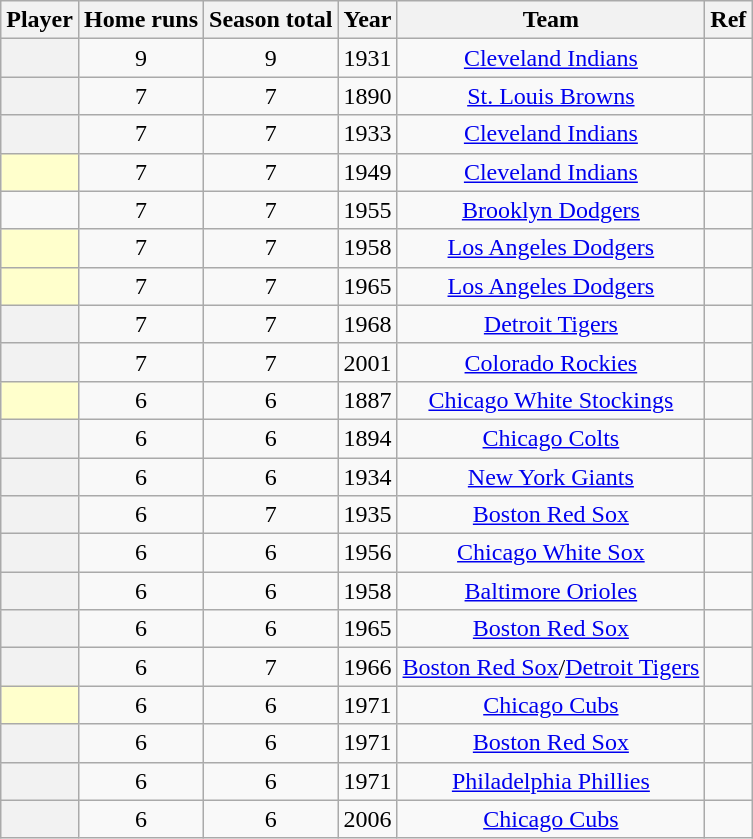<table class="wikitable sortable plainrowheaders"  style="text-align:center;">
<tr>
<th scope="col">Player</th>
<th scope="col">Home runs</th>
<th scope="col">Season total</th>
<th scope="col">Year</th>
<th scope="col">Team</th>
<th scope="col" class="unsortable">Ref</th>
</tr>
<tr>
<th scope="row" style="text-align:center"></th>
<td>9</td>
<td>9</td>
<td>1931</td>
<td><a href='#'>Cleveland Indians</a></td>
<td></td>
</tr>
<tr>
<th scope="row" style="text-align:center"></th>
<td>7</td>
<td>7</td>
<td>1890</td>
<td><a href='#'>St. Louis Browns</a></td>
<td></td>
</tr>
<tr>
<th scope="row" style="text-align:center"></th>
<td>7</td>
<td>7</td>
<td>1933</td>
<td><a href='#'>Cleveland Indians</a></td>
<td></td>
</tr>
<tr>
<th scope="row" style="text-align:center; background:#ffc;"><sup></sup></th>
<td>7</td>
<td>7</td>
<td>1949</td>
<td><a href='#'>Cleveland Indians</a></td>
<td></td>
</tr>
<tr>
<td></td>
<td>7</td>
<td>7</td>
<td>1955</td>
<td><a href='#'>Brooklyn Dodgers</a></td>
<td></td>
</tr>
<tr>
<th scope="row" style="text-align:center; background:#ffc;"><sup></sup></th>
<td>7</td>
<td>7</td>
<td>1958</td>
<td><a href='#'>Los Angeles Dodgers</a></td>
<td></td>
</tr>
<tr>
<th scope="row" style="text-align:center; background:#ffc;"><sup></sup></th>
<td>7</td>
<td>7</td>
<td>1965</td>
<td><a href='#'>Los Angeles Dodgers</a></td>
<td></td>
</tr>
<tr>
<th scope="row" style="text-align:center"></th>
<td>7</td>
<td>7</td>
<td>1968</td>
<td><a href='#'>Detroit Tigers</a></td>
<td></td>
</tr>
<tr>
<th scope="row" style="text-align:center"></th>
<td>7</td>
<td>7</td>
<td>2001</td>
<td><a href='#'>Colorado Rockies</a></td>
<td></td>
</tr>
<tr>
<th scope="row" style="text-align:center; background:#ffc;"><sup></sup></th>
<td>6</td>
<td>6</td>
<td>1887</td>
<td><a href='#'>Chicago White Stockings</a></td>
<td></td>
</tr>
<tr>
<th scope="row" style="text-align:center"></th>
<td>6</td>
<td>6</td>
<td>1894</td>
<td><a href='#'>Chicago Colts</a></td>
<td></td>
</tr>
<tr>
<th scope="row" style="text-align:center"></th>
<td>6</td>
<td>6</td>
<td>1934</td>
<td><a href='#'>New York Giants</a></td>
<td></td>
</tr>
<tr>
<th scope="row" style="text-align:center"></th>
<td>6</td>
<td>7</td>
<td>1935</td>
<td><a href='#'>Boston Red Sox</a></td>
<td></td>
</tr>
<tr>
<th scope="row" style="text-align:center"></th>
<td>6</td>
<td>6</td>
<td>1956</td>
<td><a href='#'>Chicago White Sox</a></td>
<td></td>
</tr>
<tr>
<th scope="row" style="text-align:center"></th>
<td>6</td>
<td>6</td>
<td>1958</td>
<td><a href='#'>Baltimore Orioles</a></td>
<td></td>
</tr>
<tr>
<th scope="row" style="text-align:center"></th>
<td>6</td>
<td>6</td>
<td>1965</td>
<td><a href='#'>Boston Red Sox</a></td>
<td></td>
</tr>
<tr>
<th scope="row" style="text-align:center"></th>
<td>6</td>
<td>7</td>
<td>1966</td>
<td><a href='#'>Boston Red Sox</a>/<a href='#'>Detroit Tigers</a></td>
<td></td>
</tr>
<tr>
<th scope="row" style="text-align:center; background:#ffc;"><sup></sup></th>
<td>6</td>
<td>6</td>
<td>1971</td>
<td><a href='#'>Chicago Cubs</a></td>
<td></td>
</tr>
<tr>
<th scope="row" style="text-align:center"></th>
<td>6</td>
<td>6</td>
<td>1971</td>
<td><a href='#'>Boston Red Sox</a></td>
<td></td>
</tr>
<tr>
<th scope="row" style="text-align:center"></th>
<td>6</td>
<td>6</td>
<td>1971</td>
<td><a href='#'>Philadelphia Phillies</a></td>
<td></td>
</tr>
<tr>
<th scope="row" style="text-align:center"></th>
<td>6</td>
<td>6</td>
<td>2006</td>
<td><a href='#'>Chicago Cubs</a></td>
<td></td>
</tr>
</table>
